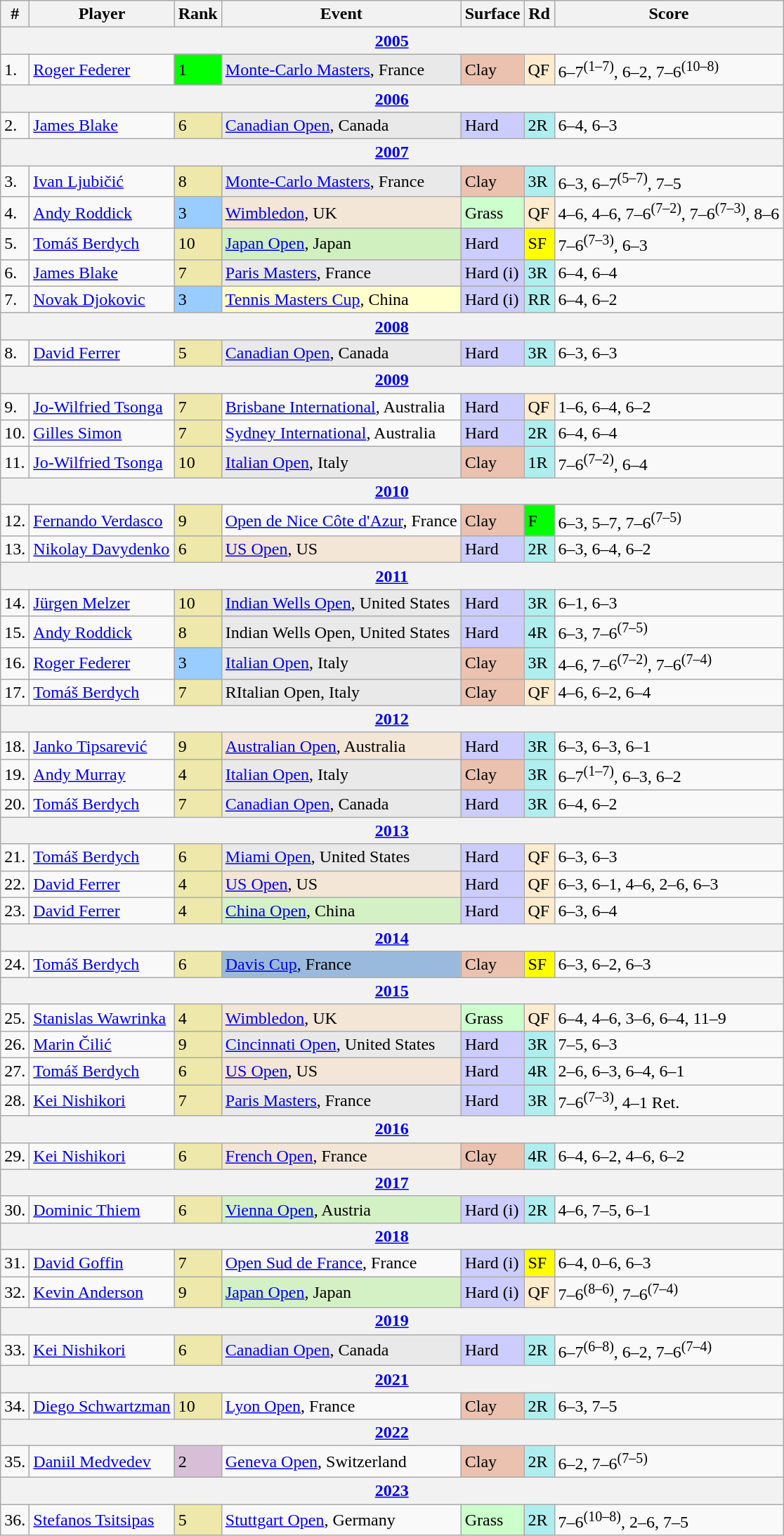<table class="wikitable sortable">
<tr>
<th>#</th>
<th>Player</th>
<th>Rank</th>
<th>Event</th>
<th>Surface</th>
<th class=unsortable>Rd</th>
<th class=unsortable>Score</th>
</tr>
<tr>
<th colspan=7><a href='#'>2005</a></th>
</tr>
<tr>
<td>1.</td>
<td> <a href='#'>Roger Federer</a></td>
<td bgcolor=lime>1</td>
<td bgcolor=e9e9e9><a href='#'>Monte-Carlo Masters</a>, France</td>
<td bgcolor=EBC2AF>Clay</td>
<td bgcolor=ffebcd>QF</td>
<td>6–7<sup>(1–7)</sup>, 6–2, 7–6<sup>(10–8)</sup></td>
</tr>
<tr>
<th colspan=7><a href='#'>2006</a></th>
</tr>
<tr>
<td>2.</td>
<td> <a href='#'>James Blake</a></td>
<td bgcolor=EEE8AA>6</td>
<td bgcolor=e9e9e9><a href='#'>Canadian Open</a>, Canada</td>
<td style="background:#ccf;">Hard</td>
<td bgcolor=afeeee>2R</td>
<td>6–4, 6–3</td>
</tr>
<tr>
<th colspan=7><a href='#'>2007</a></th>
</tr>
<tr>
<td>3.</td>
<td> <a href='#'>Ivan Ljubičić</a></td>
<td bgcolor=EEE8AA>8</td>
<td bgcolor=e9e9e9><a href='#'>Monte-Carlo Masters</a>, France</td>
<td bgcolor=EBC2AF>Clay</td>
<td bgcolor=afeeee>3R</td>
<td>6–3, 6–7<sup>(5–7)</sup>, 7–5</td>
</tr>
<tr>
<td>4.</td>
<td> <a href='#'>Andy Roddick</a></td>
<td style="background:#9cf;">3</td>
<td bgcolor=f3e6d7><a href='#'>Wimbledon</a>, UK</td>
<td style="background:#cfc;">Grass</td>
<td bgcolor=ffebcd>QF</td>
<td>4–6, 4–6, 7–6<sup>(7–2)</sup>, 7–6<sup>(7–3)</sup>, 8–6</td>
</tr>
<tr>
<td>5.</td>
<td> <a href='#'>Tomáš Berdych</a></td>
<td bgcolor=EEE8AA>10</td>
<td bgcolor=d0f0c0><a href='#'>Japan Open</a>, Japan</td>
<td style="background:#ccf;">Hard</td>
<td style="background:yellow;">SF</td>
<td>7–6<sup>(7–3)</sup>, 6–3</td>
</tr>
<tr>
<td>6.</td>
<td> <a href='#'>James Blake</a></td>
<td bgcolor=EEE8AA>7</td>
<td bgcolor=e9e9e9><a href='#'>Paris Masters</a>, France</td>
<td style="background:#ccf;">Hard (i)</td>
<td bgcolor=afeeee>3R</td>
<td>6–4, 6–4</td>
</tr>
<tr>
<td>7.</td>
<td> <a href='#'>Novak Djokovic</a></td>
<td style="background:#9cf;">3</td>
<td style="background:#ffc;"><a href='#'>Tennis Masters Cup</a>, China</td>
<td style="background:#ccf;">Hard (i)</td>
<td bgcolor=afeeee>RR</td>
<td>6–4, 6–2</td>
</tr>
<tr>
<th colspan=7><a href='#'>2008</a></th>
</tr>
<tr>
<td>8.</td>
<td> <a href='#'>David Ferrer</a></td>
<td bgcolor=EEE8AA>5</td>
<td bgcolor=e9e9e9><a href='#'>Canadian Open</a>, Canada</td>
<td style="background:#ccf;">Hard</td>
<td bgcolor=afeeee>3R</td>
<td>6–3, 6–3</td>
</tr>
<tr>
<th colspan=7><a href='#'>2009</a></th>
</tr>
<tr>
<td>9.</td>
<td> <a href='#'>Jo-Wilfried Tsonga</a></td>
<td bgcolor=EEE8AA>7</td>
<td><a href='#'>Brisbane International</a>, Australia</td>
<td style="background:#ccf;">Hard</td>
<td bgcolor=ffebcd>QF</td>
<td>1–6, 6–4, 6–2</td>
</tr>
<tr>
<td>10.</td>
<td> <a href='#'>Gilles Simon</a></td>
<td bgcolor=EEE8AA>7</td>
<td><a href='#'>Sydney International</a>, Australia</td>
<td style="background:#ccf;">Hard</td>
<td bgcolor=afeeee>2R</td>
<td>6–4, 6–4</td>
</tr>
<tr>
<td>11.</td>
<td> <a href='#'>Jo-Wilfried Tsonga</a></td>
<td bgcolor=EEE8AA>10</td>
<td bgcolor=e9e9e9><a href='#'>Italian Open</a>, Italy</td>
<td bgcolor=EBC2AF>Clay</td>
<td bgcolor=afeeee>1R</td>
<td>7–6<sup>(7–2)</sup>, 6–4</td>
</tr>
<tr>
<th colspan=7><a href='#'>2010</a></th>
</tr>
<tr>
<td>12.</td>
<td> <a href='#'>Fernando Verdasco</a></td>
<td bgcolor=EEE8AA>9</td>
<td><a href='#'>Open de Nice Côte d'Azur</a>, France</td>
<td bgcolor=EBC2AF>Clay</td>
<td bgcolor=lime>F</td>
<td>6–3, 5–7, 7–6<sup>(7–5)</sup></td>
</tr>
<tr>
<td>13.</td>
<td> <a href='#'>Nikolay Davydenko</a></td>
<td bgcolor=EEE8AA>6</td>
<td bgcolor=f3e6d7><a href='#'>US Open</a>, US</td>
<td style="background:#ccf;">Hard</td>
<td bgcolor=afeeee>2R</td>
<td>6–3, 6–4, 6–2</td>
</tr>
<tr>
<th colspan=7><a href='#'>2011</a></th>
</tr>
<tr>
<td>14.</td>
<td> <a href='#'>Jürgen Melzer</a></td>
<td bgcolor=EEE8AA>10</td>
<td bgcolor=e9e9e9><a href='#'>Indian Wells Open</a>, United States</td>
<td style="background:#ccf;">Hard</td>
<td bgcolor=afeeee>3R</td>
<td>6–1, 6–3</td>
</tr>
<tr>
<td>15.</td>
<td> <a href='#'>Andy Roddick</a></td>
<td bgcolor=EEE8AA>8</td>
<td bgcolor=e9e9e9>Indian Wells Open, United States</td>
<td style="background:#ccf;">Hard</td>
<td bgcolor=afeeee>4R</td>
<td>6–3, 7–6<sup>(7–5)</sup></td>
</tr>
<tr>
<td>16.</td>
<td> <a href='#'>Roger Federer</a></td>
<td style="background:#9cf;">3</td>
<td bgcolor=e9e9e9><a href='#'>Italian Open</a>, Italy</td>
<td bgcolor=EBC2AF>Clay</td>
<td bgcolor=afeeee>3R</td>
<td>4–6, 7–6<sup>(7–2)</sup>, 7–6<sup>(7–4)</sup></td>
</tr>
<tr>
<td>17.</td>
<td> <a href='#'>Tomáš Berdych</a></td>
<td bgcolor=EEE8AA>7</td>
<td bgcolor=e9e9e9>RItalian Open, Italy</td>
<td bgcolor=EBC2AF>Clay</td>
<td bgcolor=ffebcd>QF</td>
<td>4–6, 6–2, 6–4</td>
</tr>
<tr>
<th colspan=7><a href='#'>2012</a></th>
</tr>
<tr>
<td>18.</td>
<td> <a href='#'>Janko Tipsarević</a></td>
<td bgcolor=EEE8AA>9</td>
<td bgcolor=f3e6d7><a href='#'>Australian Open</a>, Australia</td>
<td style="background:#ccf;">Hard</td>
<td bgcolor=afeeee>3R</td>
<td>6–3, 6–3, 6–1</td>
</tr>
<tr>
<td>19.</td>
<td> <a href='#'>Andy Murray</a></td>
<td bgcolor=EEE8AA>4</td>
<td bgcolor=e9e9e9><a href='#'>Italian Open</a>, Italy</td>
<td bgcolor=EBC2AF>Clay</td>
<td bgcolor=afeeee>3R</td>
<td>6–7<sup>(1–7)</sup>, 6–3, 6–2</td>
</tr>
<tr>
<td>20.</td>
<td> <a href='#'>Tomáš Berdych</a></td>
<td bgcolor=EEE8AA>7</td>
<td bgcolor=e9e9e9><a href='#'>Canadian Open</a>, Canada</td>
<td style="background:#ccf;">Hard</td>
<td bgcolor=afeeee>3R</td>
<td>6–4, 6–2</td>
</tr>
<tr>
<th colspan=7><a href='#'>2013</a></th>
</tr>
<tr>
<td>21.</td>
<td> <a href='#'>Tomáš Berdych</a></td>
<td bgcolor=EEE8AA>6</td>
<td bgcolor=e9e9e9><a href='#'>Miami Open</a>, United States</td>
<td style="background:#ccf;">Hard</td>
<td bgcolor=ffebcd>QF</td>
<td>6–3, 6–3</td>
</tr>
<tr>
<td>22.</td>
<td> <a href='#'>David Ferrer</a></td>
<td bgcolor=EEE8AA>4</td>
<td bgcolor=f3e6d7><a href='#'>US Open</a>, US</td>
<td style="background:#ccf;">Hard</td>
<td bgcolor=ffebcd>QF</td>
<td>6–3, 6–1, 4–6, 2–6, 6–3</td>
</tr>
<tr>
<td>23.</td>
<td> <a href='#'>David Ferrer</a></td>
<td bgcolor=EEE8AA>4</td>
<td bgcolor=d4f1c5><a href='#'>China Open</a>, China</td>
<td style="background:#ccf;">Hard</td>
<td bgcolor=ffebcd>QF</td>
<td>6–3, 6–4</td>
</tr>
<tr>
<th colspan=7><a href='#'>2014</a></th>
</tr>
<tr>
<td>24.</td>
<td> <a href='#'>Tomáš Berdych</a></td>
<td bgcolor=EEE8AA>6</td>
<td bgcolor=99badd><a href='#'>Davis Cup</a>, France</td>
<td bgcolor=EBC2AF>Clay</td>
<td style="background:yellow;">SF</td>
<td>6–3, 6–2, 6–3</td>
</tr>
<tr>
<th colspan=7><a href='#'>2015</a></th>
</tr>
<tr>
<td>25.</td>
<td> <a href='#'>Stanislas Wawrinka</a></td>
<td bgcolor=EEE8AA>4</td>
<td bgcolor=f3e6d7><a href='#'>Wimbledon</a>, UK</td>
<td style="background:#cfc;">Grass</td>
<td bgcolor=ffebcd>QF</td>
<td>6–4, 4–6, 3–6, 6–4, 11–9</td>
</tr>
<tr>
<td>26.</td>
<td> <a href='#'>Marin Čilić</a></td>
<td bgcolor=EEE8AA>9</td>
<td bgcolor=e9e9e9><a href='#'>Cincinnati Open</a>, United States</td>
<td style="background:#ccf;">Hard</td>
<td bgcolor=afeeee>3R</td>
<td>7–5, 6–3</td>
</tr>
<tr>
<td>27.</td>
<td> <a href='#'>Tomáš Berdych</a></td>
<td bgcolor=EEE8AA>6</td>
<td bgcolor=f3e6d7><a href='#'>US Open</a>, US</td>
<td style="background:#ccf;">Hard</td>
<td bgcolor=afeeee>4R</td>
<td>2–6, 6–3, 6–4, 6–1</td>
</tr>
<tr>
<td>28.</td>
<td> <a href='#'>Kei Nishikori</a></td>
<td bgcolor=EEE8AA>7</td>
<td bgcolor=e9e9e9><a href='#'>Paris Masters</a>, France</td>
<td style="background:#ccf;">Hard</td>
<td bgcolor=afeeee>3R</td>
<td>7–6<sup>(7–3)</sup>, 4–1 Ret.</td>
</tr>
<tr>
<th colspan=7><a href='#'>2016</a></th>
</tr>
<tr>
<td>29.</td>
<td> <a href='#'>Kei Nishikori</a></td>
<td bgcolor=EEE8AA>6</td>
<td bgcolor=f3e6d7><a href='#'>French Open</a>, France</td>
<td bgcolor=EBC2AF>Clay</td>
<td bgcolor=afeeee>4R</td>
<td>6–4, 6–2, 4–6, 6–2</td>
</tr>
<tr>
<th colspan=7><a href='#'>2017</a></th>
</tr>
<tr>
<td>30.</td>
<td> <a href='#'>Dominic Thiem</a></td>
<td bgcolor=EEE8AA>6</td>
<td bgcolor=d4f1c5><a href='#'>Vienna Open</a>, Austria</td>
<td style="background:#ccf;">Hard (i)</td>
<td bgcolor=afeeee>2R</td>
<td>4–6, 7–5, 6–1</td>
</tr>
<tr>
<th colspan=7><a href='#'>2018</a></th>
</tr>
<tr>
<td>31.</td>
<td> <a href='#'>David Goffin</a></td>
<td bgcolor=EEE8AA>7</td>
<td><a href='#'>Open Sud de France</a>, France</td>
<td style="background:#ccf;">Hard (i)</td>
<td style="background:yellow;">SF</td>
<td>6–4, 0–6, 6–3</td>
</tr>
<tr>
<td>32.</td>
<td> <a href='#'>Kevin Anderson</a></td>
<td bgcolor=EEE8AA>9</td>
<td bgcolor=d4f1c5><a href='#'>Japan Open</a>, Japan</td>
<td style="background:#ccf;">Hard (i)</td>
<td bgcolor=ffebcd>QF</td>
<td>7–6<sup>(8–6)</sup>, 7–6<sup>(7–4)</sup></td>
</tr>
<tr>
<th colspan=7><a href='#'>2019</a></th>
</tr>
<tr>
<td>33.</td>
<td> <a href='#'>Kei Nishikori</a></td>
<td bgcolor=EEE8AA>6</td>
<td bgcolor=e9e9e9><a href='#'>Canadian Open</a>, Canada</td>
<td style="background:#ccf;">Hard</td>
<td bgcolor=afeeee>2R</td>
<td>6–7<sup>(6–8)</sup>, 6–2, 7–6<sup>(7–4)</sup></td>
</tr>
<tr>
<th colspan=7><a href='#'>2021</a></th>
</tr>
<tr>
<td>34.</td>
<td> <a href='#'>Diego Schwartzman</a></td>
<td bgcolor=EEE8AA>10</td>
<td><a href='#'>Lyon Open</a>, France</td>
<td bgcolor=EBC2AF>Clay</td>
<td bgcolor=afeeee>2R</td>
<td>6–3, 7–5</td>
</tr>
<tr>
<th colspan=7><a href='#'>2022</a></th>
</tr>
<tr>
<td>35.</td>
<td> <a href='#'>Daniil Medvedev</a></td>
<td bgcolor=thistle>2</td>
<td><a href='#'>Geneva Open</a>, Switzerland</td>
<td bgcolor=EBC2AF>Clay</td>
<td bgcolor=afeeee>2R</td>
<td>6–2, 7–6<sup>(7–5)</sup></td>
</tr>
<tr>
<th colspan=7><a href='#'>2023</a></th>
</tr>
<tr>
<td>36.</td>
<td> <a href='#'>Stefanos Tsitsipas</a></td>
<td bgcolor=eee8aa>5</td>
<td><a href='#'>Stuttgart Open</a>, Germany</td>
<td bgcolor=ccffcc>Grass</td>
<td bgcolor=afeeee>2R</td>
<td>7–6<sup>(10–8)</sup>, 2–6, 7–5</td>
</tr>
</table>
